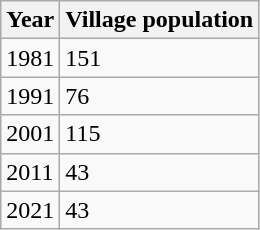<table class=wikitable>
<tr>
<th>Year</th>
<th>Village population</th>
</tr>
<tr>
<td>1981</td>
<td>151</td>
</tr>
<tr>
<td>1991</td>
<td>76</td>
</tr>
<tr>
<td>2001</td>
<td>115</td>
</tr>
<tr>
<td>2011</td>
<td>43</td>
</tr>
<tr>
<td>2021</td>
<td>43</td>
</tr>
</table>
